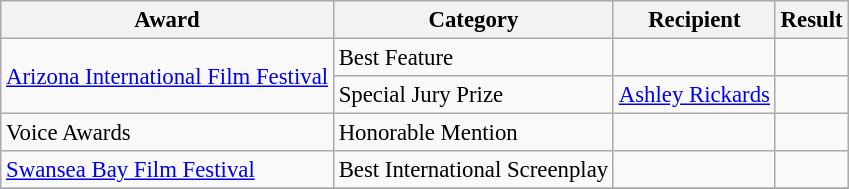<table class="wikitable" style="font-size: 95%;">
<tr>
<th>Award</th>
<th>Category</th>
<th>Recipient</th>
<th>Result</th>
</tr>
<tr>
<td rowspan="2"><a href='#'>Arizona International Film Festival</a></td>
<td>Best Feature</td>
<td></td>
<td></td>
</tr>
<tr>
<td>Special Jury Prize</td>
<td><a href='#'>Ashley Rickards</a></td>
<td></td>
</tr>
<tr>
<td rowspan="1">Voice Awards</td>
<td>Honorable Mention</td>
<td></td>
<td></td>
</tr>
<tr>
<td rowspan="1"><a href='#'>Swansea Bay Film Festival</a></td>
<td>Best International Screenplay</td>
<td></td>
<td></td>
</tr>
<tr>
</tr>
</table>
